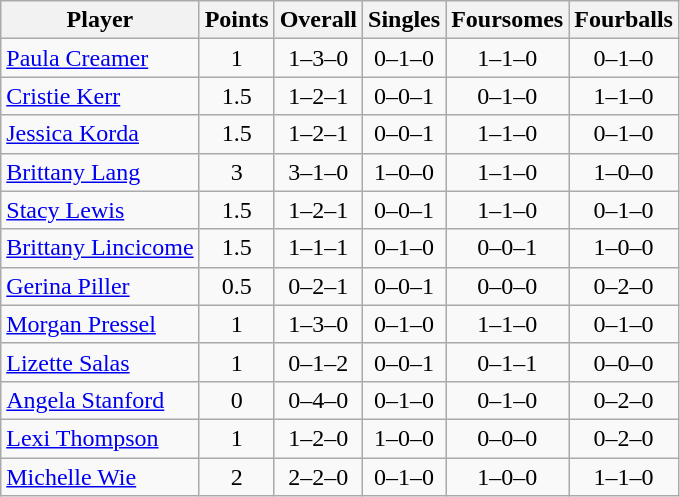<table class="wikitable sortable" style="text-align:center">
<tr>
<th>Player</th>
<th>Points</th>
<th>Overall</th>
<th>Singles</th>
<th>Foursomes</th>
<th>Fourballs</th>
</tr>
<tr>
<td align=left><a href='#'>Paula Creamer</a></td>
<td>1</td>
<td>1–3–0</td>
<td>0–1–0</td>
<td>1–1–0</td>
<td>0–1–0</td>
</tr>
<tr>
<td align=left><a href='#'>Cristie Kerr</a></td>
<td>1.5</td>
<td>1–2–1</td>
<td>0–0–1</td>
<td>0–1–0</td>
<td>1–1–0</td>
</tr>
<tr>
<td align=left><a href='#'>Jessica Korda</a></td>
<td>1.5</td>
<td>1–2–1</td>
<td>0–0–1</td>
<td>1–1–0</td>
<td>0–1–0</td>
</tr>
<tr>
<td align=left><a href='#'>Brittany Lang</a></td>
<td>3</td>
<td>3–1–0</td>
<td>1–0–0</td>
<td>1–1–0</td>
<td>1–0–0</td>
</tr>
<tr>
<td align=left><a href='#'>Stacy Lewis</a></td>
<td>1.5</td>
<td>1–2–1</td>
<td>0–0–1</td>
<td>1–1–0</td>
<td>0–1–0</td>
</tr>
<tr>
<td align=left><a href='#'>Brittany Lincicome</a></td>
<td>1.5</td>
<td>1–1–1</td>
<td>0–1–0</td>
<td>0–0–1</td>
<td>1–0–0</td>
</tr>
<tr>
<td align=left><a href='#'>Gerina Piller</a></td>
<td>0.5</td>
<td>0–2–1</td>
<td>0–0–1</td>
<td>0–0–0</td>
<td>0–2–0</td>
</tr>
<tr>
<td align=left><a href='#'>Morgan Pressel</a></td>
<td>1</td>
<td>1–3–0</td>
<td>0–1–0</td>
<td>1–1–0</td>
<td>0–1–0</td>
</tr>
<tr>
<td align=left><a href='#'>Lizette Salas</a></td>
<td>1</td>
<td>0–1–2</td>
<td>0–0–1</td>
<td>0–1–1</td>
<td>0–0–0</td>
</tr>
<tr>
<td align=left><a href='#'>Angela Stanford</a></td>
<td>0</td>
<td>0–4–0</td>
<td>0–1–0</td>
<td>0–1–0</td>
<td>0–2–0</td>
</tr>
<tr>
<td align=left><a href='#'>Lexi Thompson</a></td>
<td>1</td>
<td>1–2–0</td>
<td>1–0–0</td>
<td>0–0–0</td>
<td>0–2–0</td>
</tr>
<tr>
<td align=left><a href='#'>Michelle Wie</a></td>
<td>2</td>
<td>2–2–0</td>
<td>0–1–0</td>
<td>1–0–0</td>
<td>1–1–0</td>
</tr>
</table>
